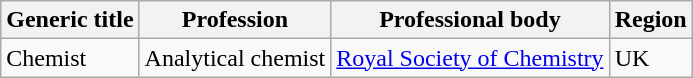<table class= wikitable>
<tr>
<th>Generic title</th>
<th>Profession</th>
<th>Professional body</th>
<th>Region</th>
</tr>
<tr>
<td>Chemist</td>
<td>Analytical chemist</td>
<td><a href='#'>Royal Society of Chemistry</a></td>
<td>UK</td>
</tr>
</table>
